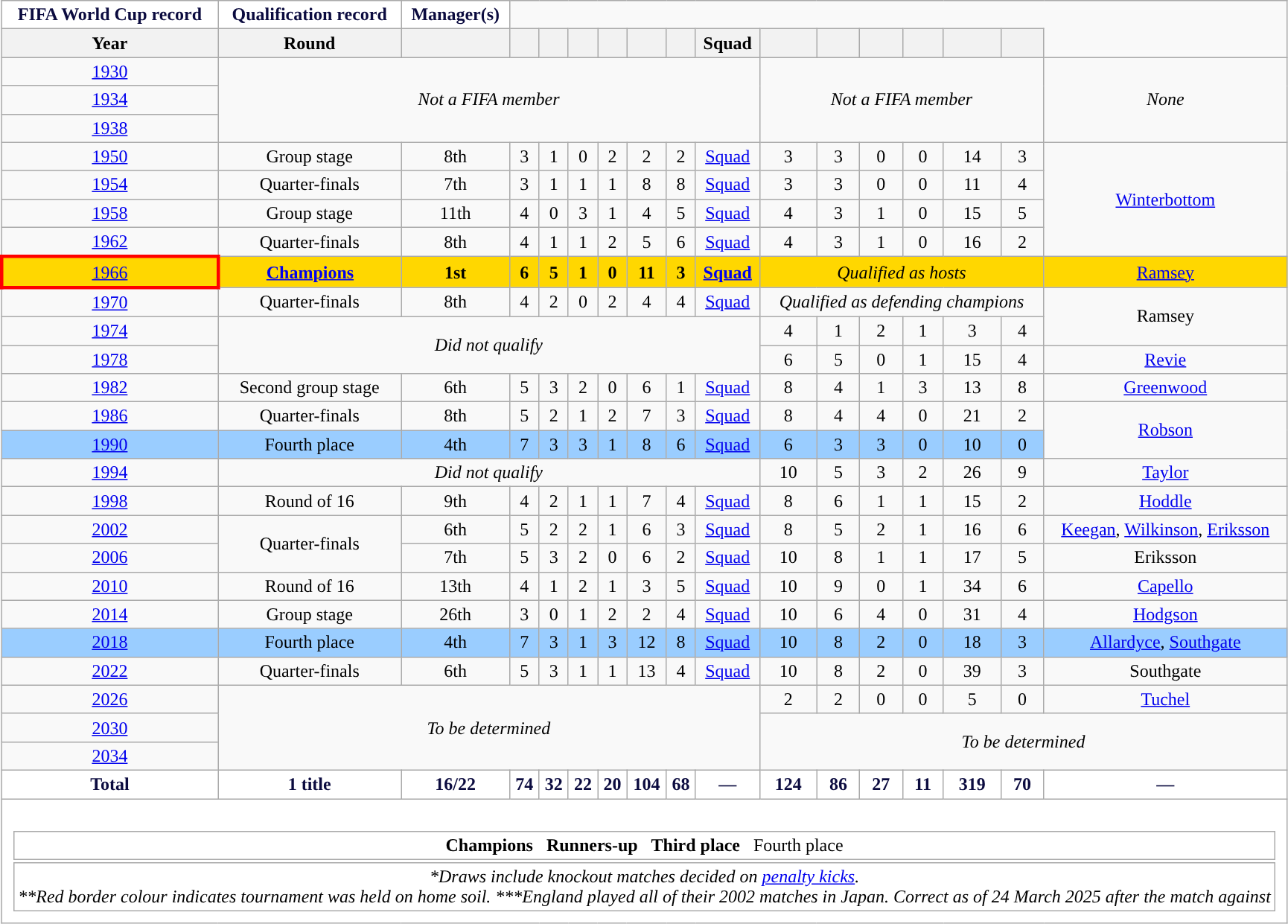<table class="wikitable" style="text-align:center;">
<tr>
<th style="background:white; color:#0B0B3F; ">FIFA World Cup record</th>
<th style="background:white; color:#0B0B3F; ">Qualification record</th>
<th style="background:white; color:#0B0B3F; ">Manager(s)</th>
</tr>
<tr>
<th scope="col">Year</th>
<th scope="col">Round</th>
<th scope="col"></th>
<th scope="col"></th>
<th scope="col"></th>
<th scope="col"></th>
<th scope="col"></th>
<th scope="col"></th>
<th scope="col"></th>
<th scope="col">Squad</th>
<th scope="col"></th>
<th scope="col"></th>
<th scope="col"></th>
<th scope="col"></th>
<th scope="col"></th>
<th scope="col"></th>
</tr>
<tr>
<td scope="row"> <a href='#'>1930</a></td>
<td rowspan=3 colspan=9><em>Not a FIFA member</em></td>
<td rowspan=3 colspan=6><em>Not a FIFA member</em></td>
<td rowspan=3><em>None</em></td>
</tr>
<tr>
<td scope="row"> <a href='#'>1934</a></td>
</tr>
<tr>
<td scope="row"> <a href='#'>1938</a></td>
</tr>
<tr>
<td scope="row"> <a href='#'>1950</a></td>
<td>Group stage</td>
<td>8th</td>
<td>3</td>
<td>1</td>
<td>0</td>
<td>2</td>
<td>2</td>
<td>2</td>
<td><a href='#'>Squad</a></td>
<td>3</td>
<td>3</td>
<td>0</td>
<td>0</td>
<td>14</td>
<td>3</td>
<td rowspan=4><a href='#'>Winterbottom</a></td>
</tr>
<tr>
<td scope="row"> <a href='#'>1954</a></td>
<td>Quarter-finals</td>
<td>7th</td>
<td>3</td>
<td>1</td>
<td>1</td>
<td>1</td>
<td>8</td>
<td>8</td>
<td><a href='#'>Squad</a></td>
<td>3</td>
<td>3</td>
<td>0</td>
<td>0</td>
<td>11</td>
<td>4</td>
</tr>
<tr>
<td scope="row"> <a href='#'>1958</a></td>
<td>Group stage</td>
<td>11th</td>
<td>4</td>
<td>0</td>
<td>3</td>
<td>1</td>
<td>4</td>
<td>5</td>
<td><a href='#'>Squad</a></td>
<td>4</td>
<td>3</td>
<td>1</td>
<td>0</td>
<td>15</td>
<td>5</td>
</tr>
<tr>
<td scope="row"> <a href='#'>1962</a></td>
<td>Quarter-finals</td>
<td>8th</td>
<td>4</td>
<td>1</td>
<td>1</td>
<td>2</td>
<td>5</td>
<td>6</td>
<td><a href='#'>Squad</a></td>
<td>4</td>
<td>3</td>
<td>1</td>
<td>0</td>
<td>16</td>
<td>2</td>
</tr>
<tr style="background:gold">
<td style="border: 3px solid red" scope="row"> <a href='#'>1966</a></td>
<td><strong><a href='#'>Champions</a></strong></td>
<td><strong>1st</strong></td>
<td><strong>6</strong></td>
<td><strong>5</strong></td>
<td><strong>1</strong></td>
<td><strong>0</strong></td>
<td><strong>11</strong></td>
<td><strong>3</strong></td>
<td><strong><a href='#'>Squad</a></strong></td>
<td colspan=6><em>Qualified as hosts</em></td>
<td><a href='#'>Ramsey</a></td>
</tr>
<tr>
<td scope="row"> <a href='#'>1970</a></td>
<td>Quarter-finals</td>
<td>8th</td>
<td>4</td>
<td>2</td>
<td>0</td>
<td>2</td>
<td>4</td>
<td>4</td>
<td><a href='#'>Squad</a></td>
<td colspan=6><em>Qualified as defending champions</em></td>
<td rowspan=2>Ramsey</td>
</tr>
<tr>
<td scope="row"> <a href='#'>1974</a></td>
<td rowspan=2 colspan=9><em>Did not qualify</em></td>
<td>4</td>
<td>1</td>
<td>2</td>
<td>1</td>
<td>3</td>
<td>4</td>
</tr>
<tr>
<td scope="row"> <a href='#'>1978</a></td>
<td>6</td>
<td>5</td>
<td>0</td>
<td>1</td>
<td>15</td>
<td>4</td>
<td><a href='#'>Revie</a></td>
</tr>
<tr>
<td scope="row"> <a href='#'>1982</a></td>
<td>Second group stage</td>
<td>6th</td>
<td>5</td>
<td>3</td>
<td>2</td>
<td>0</td>
<td>6</td>
<td>1</td>
<td><a href='#'>Squad</a></td>
<td>8</td>
<td>4</td>
<td>1</td>
<td>3</td>
<td>13</td>
<td>8</td>
<td><a href='#'>Greenwood</a></td>
</tr>
<tr>
<td scope="row"> <a href='#'>1986</a></td>
<td>Quarter-finals</td>
<td>8th</td>
<td>5</td>
<td>2</td>
<td>1</td>
<td>2</td>
<td>7</td>
<td>3</td>
<td><a href='#'>Squad</a></td>
<td>8</td>
<td>4</td>
<td>4</td>
<td>0</td>
<td>21</td>
<td>2</td>
<td rowspan=2><a href='#'>Robson</a></td>
</tr>
<tr style="background:#9acdff">
<td scope="row"> <a href='#'>1990</a></td>
<td>Fourth place</td>
<td>4th</td>
<td>7</td>
<td>3</td>
<td>3</td>
<td>1</td>
<td>8</td>
<td>6</td>
<td><a href='#'>Squad</a></td>
<td>6</td>
<td>3</td>
<td>3</td>
<td>0</td>
<td>10</td>
<td>0</td>
</tr>
<tr>
<td scope="row"> <a href='#'>1994</a></td>
<td colspan=9><em>Did not qualify</em></td>
<td>10</td>
<td>5</td>
<td>3</td>
<td>2</td>
<td>26</td>
<td>9</td>
<td><a href='#'>Taylor</a></td>
</tr>
<tr>
<td scope="row"> <a href='#'>1998</a></td>
<td>Round of 16</td>
<td>9th</td>
<td>4</td>
<td>2</td>
<td>1</td>
<td>1</td>
<td>7</td>
<td>4</td>
<td><a href='#'>Squad</a></td>
<td>8</td>
<td>6</td>
<td>1</td>
<td>1</td>
<td>15</td>
<td>2</td>
<td><a href='#'>Hoddle</a></td>
</tr>
<tr>
<td scope="row">  <a href='#'>2002</a></td>
<td rowspan=2>Quarter-finals</td>
<td>6th</td>
<td>5</td>
<td>2</td>
<td>2</td>
<td>1</td>
<td>6</td>
<td>3</td>
<td><a href='#'>Squad</a></td>
<td>8</td>
<td>5</td>
<td>2</td>
<td>1</td>
<td>16</td>
<td>6</td>
<td><a href='#'>Keegan</a>, <a href='#'>Wilkinson</a>, <a href='#'>Eriksson</a></td>
</tr>
<tr>
<td scope="row"> <a href='#'>2006</a></td>
<td>7th</td>
<td>5</td>
<td>3</td>
<td>2</td>
<td>0</td>
<td>6</td>
<td>2</td>
<td><a href='#'>Squad</a></td>
<td>10</td>
<td>8</td>
<td>1</td>
<td>1</td>
<td>17</td>
<td>5</td>
<td>Eriksson</td>
</tr>
<tr>
<td scope="row"> <a href='#'>2010</a></td>
<td>Round of 16</td>
<td>13th</td>
<td>4</td>
<td>1</td>
<td>2</td>
<td>1</td>
<td>3</td>
<td>5</td>
<td><a href='#'>Squad</a></td>
<td>10</td>
<td>9</td>
<td>0</td>
<td>1</td>
<td>34</td>
<td>6</td>
<td><a href='#'>Capello</a></td>
</tr>
<tr>
<td scope="row"> <a href='#'>2014</a></td>
<td>Group stage</td>
<td>26th</td>
<td>3</td>
<td>0</td>
<td>1</td>
<td>2</td>
<td>2</td>
<td>4</td>
<td><a href='#'>Squad</a></td>
<td>10</td>
<td>6</td>
<td>4</td>
<td>0</td>
<td>31</td>
<td>4</td>
<td><a href='#'>Hodgson</a></td>
</tr>
<tr style="background:#9acdff">
<td scope="row"> <a href='#'>2018</a></td>
<td>Fourth place</td>
<td>4th</td>
<td>7</td>
<td>3</td>
<td>1</td>
<td>3</td>
<td>12</td>
<td>8</td>
<td><a href='#'>Squad</a></td>
<td>10</td>
<td>8</td>
<td>2</td>
<td>0</td>
<td>18</td>
<td>3</td>
<td><a href='#'>Allardyce</a>, <a href='#'>Southgate</a></td>
</tr>
<tr>
<td scope="row"> <a href='#'>2022</a></td>
<td>Quarter-finals</td>
<td>6th</td>
<td>5</td>
<td>3</td>
<td>1</td>
<td>1</td>
<td>13</td>
<td>4</td>
<td><a href='#'>Squad</a></td>
<td>10</td>
<td>8</td>
<td>2</td>
<td>0</td>
<td>39</td>
<td>3</td>
<td>Southgate</td>
</tr>
<tr>
<td>   <a href='#'>2026</a></td>
<td colspan=9 rowspan=3><em>To be determined</em></td>
<td>2</td>
<td>2</td>
<td>0</td>
<td>0</td>
<td>5</td>
<td>0</td>
<td><a href='#'>Tuchel</a></td>
</tr>
<tr>
<td>   <a href='#'>2030</a></td>
<td colspan=9 rowspan=2><em>To be determined</em></td>
</tr>
<tr>
<td> <a href='#'>2034</a></td>
</tr>
<tr>
<th style="background:white; color:#0B0B3F; ">Total</th>
<th style="background:white; color:#0B0B3F; ">1 title</th>
<th style="background:white; color:#0B0B3F; ">16/22</th>
<th style="background:white; color:#0B0B3F; ">74</th>
<th style="background:white; color:#0B0B3F; ">32</th>
<th style="background:white; color:#0B0B3F; ">22</th>
<th style="background:white; color:#0B0B3F; ">20</th>
<th style="background:white; color:#0B0B3F; ">104</th>
<th style="background:white; color:#0B0B3F; ">68</th>
<th style="background:white; color:#0B0B3F; ">—</th>
<th style="background:white; color:#0B0B3F; ">124</th>
<th style="background:white; color:#0B0B3F; ">86</th>
<th style="background:white; color:#0B0B3F; ">27</th>
<th style="background:white; color:#0B0B3F; ">11</th>
<th style="background:white; color:#0B0B3F; ">319</th>
<th style="background:white; color:#0B0B3F; ">70</th>
<th style="background:white; color:#0B0B3F; ">—</th>
</tr>
<tr>
<td colspan="99" style="background:white;padding:.5em"><br><table>
<tr>
<td> <strong>Champions</strong>   <strong>Runners-up</strong>   <strong>Third place</strong>   Fourth place</td>
</tr>
<tr>
<td><em>*Draws include knockout matches decided on <a href='#'>penalty kicks</a>.</em><br><em>**Red border colour indicates tournament was held on home soil.</em>
<em>***England played all of their 2002 matches in Japan.</em>
<em>Correct as of 24 March 2025 after the match against </em></td>
</tr>
</table>
</td>
</tr>
</table>
